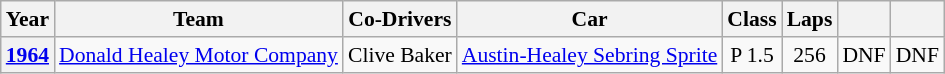<table class="wikitable" style="text-align:center; font-size:90%">
<tr>
<th>Year</th>
<th>Team</th>
<th>Co-Drivers</th>
<th>Car</th>
<th>Class</th>
<th>Laps</th>
<th></th>
<th></th>
</tr>
<tr>
<th><a href='#'>1964</a></th>
<td> <a href='#'>Donald Healey Motor Company</a></td>
<td> Clive Baker</td>
<td><a href='#'>Austin-Healey Sebring Sprite</a></td>
<td>P 1.5</td>
<td>256</td>
<td>DNF</td>
<td>DNF</td>
</tr>
</table>
